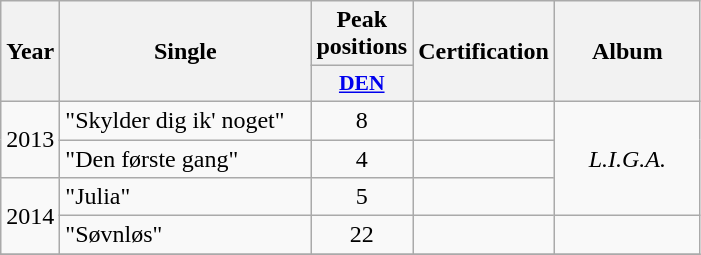<table class="wikitable">
<tr>
<th align="center" rowspan="2" width="10">Year</th>
<th align="center" rowspan="2" width="160">Single</th>
<th align="center" colspan="1" width="20">Peak positions</th>
<th align="center" rowspan="2" width="70">Certification</th>
<th align="center" rowspan="2" width="90">Album</th>
</tr>
<tr>
<th scope="col" style="width:3em;font-size:90%;"><a href='#'>DEN</a><br></th>
</tr>
<tr>
<td style="text-align:center;" rowspan=2>2013</td>
<td>"Skylder dig ik' noget"</td>
<td style="text-align:center;">8</td>
<td style="text-align:center;"></td>
<td style="text-align:center;" rowspan=3><em>L.I.G.A.</em></td>
</tr>
<tr>
<td>"Den første gang"</td>
<td style="text-align:center;">4</td>
<td style="text-align:center;"></td>
</tr>
<tr>
<td style="text-align:center;" rowspan=2>2014</td>
<td>"Julia"</td>
<td style="text-align:center;">5</td>
<td style="text-align:center;"></td>
</tr>
<tr>
<td>"Søvnløs"</td>
<td style="text-align:center;">22</td>
<td style="text-align:center;"></td>
<td style="text-align:center;" rowspan=1></td>
</tr>
<tr>
</tr>
</table>
